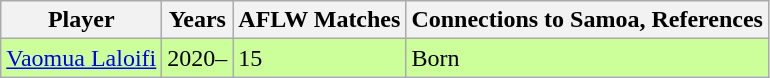<table class="wikitable sortable">
<tr>
<th>Player</th>
<th>Years</th>
<th>AFLW Matches</th>
<th>Connections to Samoa, References</th>
</tr>
<tr bgcolor=#CCFF99>
<td><a href='#'>Vaomua Laloifi</a></td>
<td>2020–</td>
<td>15</td>
<td>Born</td>
</tr>
</table>
